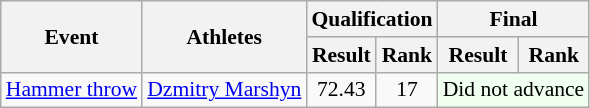<table class="wikitable" border="1" style="font-size:90%">
<tr>
<th rowspan=2>Event</th>
<th rowspan=2>Athletes</th>
<th colspan=2>Qualification</th>
<th colspan=2>Final</th>
</tr>
<tr>
<th>Result</th>
<th>Rank</th>
<th>Result</th>
<th>Rank</th>
</tr>
<tr>
<td><a href='#'>Hammer throw</a></td>
<td><a href='#'>Dzmitry Marshyn</a></td>
<td align=center>72.43</td>
<td align=center>17</td>
<td align=center colspan=2 bgcolor=honeydew>Did not advance</td>
</tr>
</table>
